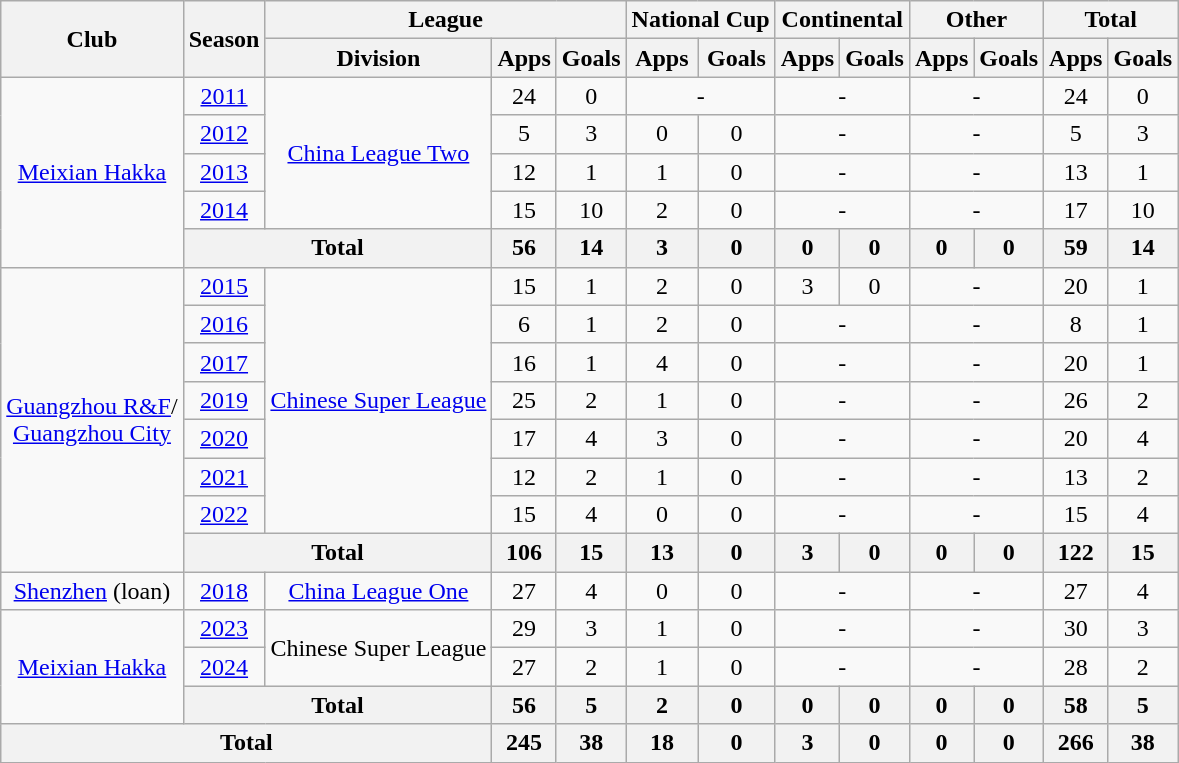<table class="wikitable" style="text-align: center">
<tr>
<th rowspan="2">Club</th>
<th rowspan="2">Season</th>
<th colspan="3">League</th>
<th colspan="2">National Cup</th>
<th colspan="2">Continental</th>
<th colspan="2">Other</th>
<th colspan="2">Total</th>
</tr>
<tr>
<th>Division</th>
<th>Apps</th>
<th>Goals</th>
<th>Apps</th>
<th>Goals</th>
<th>Apps</th>
<th>Goals</th>
<th>Apps</th>
<th>Goals</th>
<th>Apps</th>
<th>Goals</th>
</tr>
<tr>
<td rowspan="5"><a href='#'>Meixian Hakka</a></td>
<td><a href='#'>2011</a></td>
<td rowspan="4"><a href='#'>China League Two</a></td>
<td>24</td>
<td>0</td>
<td colspan="2">-</td>
<td colspan="2">-</td>
<td colspan="2">-</td>
<td>24</td>
<td>0</td>
</tr>
<tr>
<td><a href='#'>2012</a></td>
<td>5</td>
<td>3</td>
<td>0</td>
<td>0</td>
<td colspan="2">-</td>
<td colspan="2">-</td>
<td>5</td>
<td>3</td>
</tr>
<tr>
<td><a href='#'>2013</a></td>
<td>12</td>
<td>1</td>
<td>1</td>
<td>0</td>
<td colspan="2">-</td>
<td colspan="2">-</td>
<td>13</td>
<td>1</td>
</tr>
<tr>
<td><a href='#'>2014</a></td>
<td>15</td>
<td>10</td>
<td>2</td>
<td>0</td>
<td colspan="2">-</td>
<td colspan="2">-</td>
<td>17</td>
<td>10</td>
</tr>
<tr>
<th colspan="2"><strong>Total</strong></th>
<th>56</th>
<th>14</th>
<th>3</th>
<th>0</th>
<th>0</th>
<th>0</th>
<th>0</th>
<th>0</th>
<th>59</th>
<th>14</th>
</tr>
<tr>
<td rowspan=8><a href='#'>Guangzhou R&F</a>/ <br><a href='#'>Guangzhou City</a></td>
<td><a href='#'>2015</a></td>
<td rowspan=7><a href='#'>Chinese Super League</a></td>
<td>15</td>
<td>1</td>
<td>2</td>
<td>0</td>
<td>3</td>
<td>0</td>
<td colspan="2">-</td>
<td>20</td>
<td>1</td>
</tr>
<tr>
<td><a href='#'>2016</a></td>
<td>6</td>
<td>1</td>
<td>2</td>
<td>0</td>
<td colspan="2">-</td>
<td colspan="2">-</td>
<td>8</td>
<td>1</td>
</tr>
<tr>
<td><a href='#'>2017</a></td>
<td>16</td>
<td>1</td>
<td>4</td>
<td>0</td>
<td colspan="2">-</td>
<td colspan="2">-</td>
<td>20</td>
<td>1</td>
</tr>
<tr>
<td><a href='#'>2019</a></td>
<td>25</td>
<td>2</td>
<td>1</td>
<td>0</td>
<td colspan="2">-</td>
<td colspan="2">-</td>
<td>26</td>
<td>2</td>
</tr>
<tr>
<td><a href='#'>2020</a></td>
<td>17</td>
<td>4</td>
<td>3</td>
<td>0</td>
<td colspan="2">-</td>
<td colspan="2">-</td>
<td>20</td>
<td>4</td>
</tr>
<tr>
<td><a href='#'>2021</a></td>
<td>12</td>
<td>2</td>
<td>1</td>
<td>0</td>
<td colspan="2">-</td>
<td colspan="2">-</td>
<td>13</td>
<td>2</td>
</tr>
<tr>
<td><a href='#'>2022</a></td>
<td>15</td>
<td>4</td>
<td>0</td>
<td>0</td>
<td colspan="2">-</td>
<td colspan="2">-</td>
<td>15</td>
<td>4</td>
</tr>
<tr>
<th colspan="2"><strong>Total</strong></th>
<th>106</th>
<th>15</th>
<th>13</th>
<th>0</th>
<th>3</th>
<th>0</th>
<th>0</th>
<th>0</th>
<th>122</th>
<th>15</th>
</tr>
<tr>
<td><a href='#'>Shenzhen</a> (loan)</td>
<td><a href='#'>2018</a></td>
<td><a href='#'>China League One</a></td>
<td>27</td>
<td>4</td>
<td>0</td>
<td>0</td>
<td colspan="2">-</td>
<td colspan="2">-</td>
<td>27</td>
<td>4</td>
</tr>
<tr>
<td rowspan="3"><a href='#'>Meixian Hakka</a></td>
<td><a href='#'>2023</a></td>
<td rowspan="2">Chinese Super League</td>
<td>29</td>
<td>3</td>
<td>1</td>
<td>0</td>
<td colspan="2">-</td>
<td colspan="2">-</td>
<td>30</td>
<td>3</td>
</tr>
<tr>
<td><a href='#'>2024</a></td>
<td>27</td>
<td>2</td>
<td>1</td>
<td>0</td>
<td colspan="2">-</td>
<td colspan="2">-</td>
<td>28</td>
<td>2</td>
</tr>
<tr>
<th colspan="2"><strong>Total</strong></th>
<th>56</th>
<th>5</th>
<th>2</th>
<th>0</th>
<th>0</th>
<th>0</th>
<th>0</th>
<th>0</th>
<th>58</th>
<th>5</th>
</tr>
<tr>
<th colspan=3>Total</th>
<th>245</th>
<th>38</th>
<th>18</th>
<th>0</th>
<th>3</th>
<th>0</th>
<th>0</th>
<th>0</th>
<th>266</th>
<th>38</th>
</tr>
</table>
